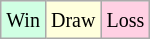<table class="wikitable">
<tr>
<td style="background-color: #d0ffe3;"><small>Win</small></td>
<td style="background-color: #ffffdd;"><small>Draw</small></td>
<td style="background-color: #ffd0e3;"><small>Loss</small></td>
</tr>
</table>
